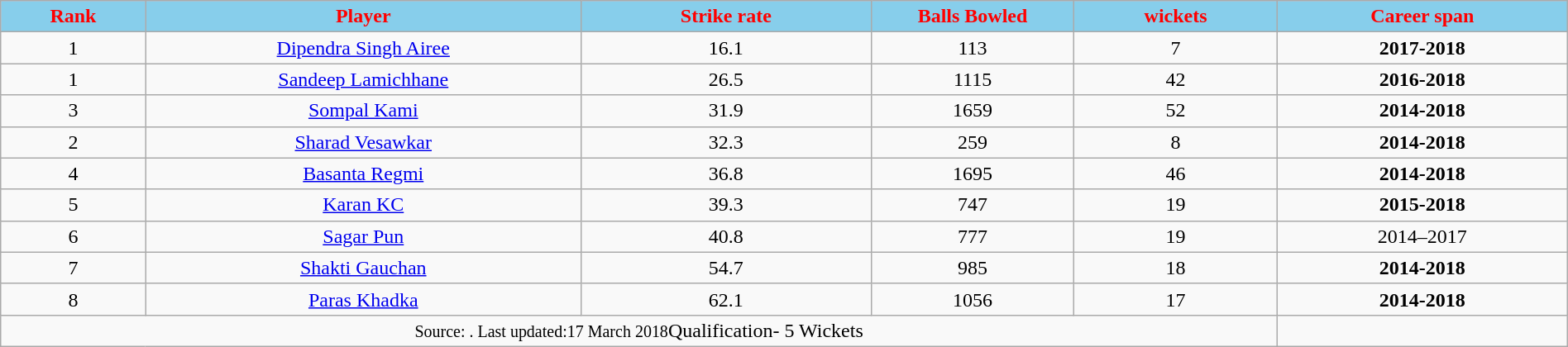<table style="width:100%; text-align:center;" class="wikitable">
<tr style="background:#9cf;">
<th style="background:SkyBlue; color:Red; width:5%;" scope="col">Rank</th>
<th style="background:SkyBlue; color:Red; width:15%;" scope="col">Player</th>
<th style="background:SkyBlue; color:Red; width:10%;" scope="col">Strike rate</th>
<th style="background:SkyBlue; color:Red; width:7%;" scope="col">Balls Bowled</th>
<th style="background:SkyBlue; color:Red; width:7%;" scope="col">wickets</th>
<th style="background:SkyBlue; color:Red; width:10%;" scope="col">Career span</th>
</tr>
<tr>
<td>1</td>
<td><a href='#'>Dipendra Singh Airee</a></td>
<td>16.1</td>
<td>113</td>
<td>7</td>
<td><strong>2017-2018</strong></td>
</tr>
<tr>
<td>1</td>
<td><a href='#'>Sandeep Lamichhane</a></td>
<td>26.5</td>
<td>1115</td>
<td>42</td>
<td><strong>2016-2018</strong></td>
</tr>
<tr>
<td>3</td>
<td><a href='#'>Sompal Kami</a></td>
<td>31.9</td>
<td>1659</td>
<td>52</td>
<td><strong>2014-2018</strong></td>
</tr>
<tr>
<td>2</td>
<td><a href='#'>Sharad Vesawkar</a></td>
<td>32.3</td>
<td>259</td>
<td>8</td>
<td><strong>2014-2018</strong></td>
</tr>
<tr>
<td>4</td>
<td><a href='#'>Basanta Regmi</a></td>
<td>36.8</td>
<td>1695</td>
<td>46</td>
<td><strong>2014-2018</strong></td>
</tr>
<tr>
<td>5</td>
<td><a href='#'>Karan KC</a></td>
<td>39.3</td>
<td>747</td>
<td>19</td>
<td><strong>2015-2018</strong></td>
</tr>
<tr>
<td>6</td>
<td><a href='#'>Sagar Pun</a></td>
<td>40.8</td>
<td>777</td>
<td>19</td>
<td>2014–2017</td>
</tr>
<tr>
<td>7</td>
<td><a href='#'>Shakti Gauchan</a></td>
<td>54.7</td>
<td>985</td>
<td>18</td>
<td><strong>2014-2018</strong></td>
</tr>
<tr>
<td>8</td>
<td><a href='#'>Paras Khadka</a></td>
<td>62.1</td>
<td>1056</td>
<td>17</td>
<td><strong>2014-2018</strong></td>
</tr>
<tr>
<td colspan="5"><small>Source: . Last updated:17 March 2018</small>Qualification- 5 Wickets</td>
</tr>
</table>
